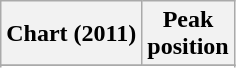<table class="wikitable sortable plainrowheaders">
<tr>
<th>Chart (2011)</th>
<th>Peak<br>position</th>
</tr>
<tr>
</tr>
<tr>
</tr>
<tr>
</tr>
</table>
